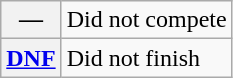<table class="wikitable">
<tr>
<th scope="row">—</th>
<td>Did not compete</td>
</tr>
<tr>
<th scope="row"><a href='#'>DNF</a></th>
<td>Did not finish</td>
</tr>
</table>
